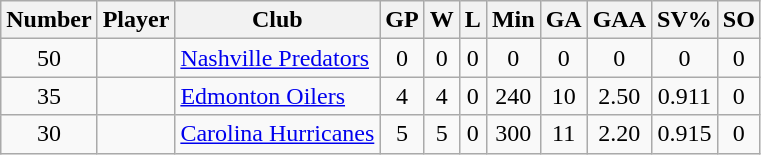<table class="wikitable sortable" style="text-align:center; padding:4px; border-spacing=0;">
<tr>
<th>Number</th>
<th>Player</th>
<th>Club</th>
<th>GP</th>
<th>W</th>
<th>L</th>
<th>Min</th>
<th>GA</th>
<th>GAA</th>
<th>SV%</th>
<th>SO</th>
</tr>
<tr>
<td>50</td>
<td align=left></td>
<td align=left><a href='#'>Nashville Predators</a></td>
<td>0</td>
<td>0</td>
<td>0</td>
<td>0</td>
<td>0</td>
<td>0</td>
<td>0</td>
<td>0</td>
</tr>
<tr>
<td>35</td>
<td align=left></td>
<td align=left><a href='#'>Edmonton Oilers</a></td>
<td>4</td>
<td>4</td>
<td>0</td>
<td>240</td>
<td>10</td>
<td>2.50</td>
<td>0.911</td>
<td>0</td>
</tr>
<tr>
<td>30</td>
<td align=left></td>
<td align=left><a href='#'>Carolina Hurricanes</a></td>
<td>5</td>
<td>5</td>
<td>0</td>
<td>300</td>
<td>11</td>
<td>2.20</td>
<td>0.915</td>
<td>0</td>
</tr>
</table>
